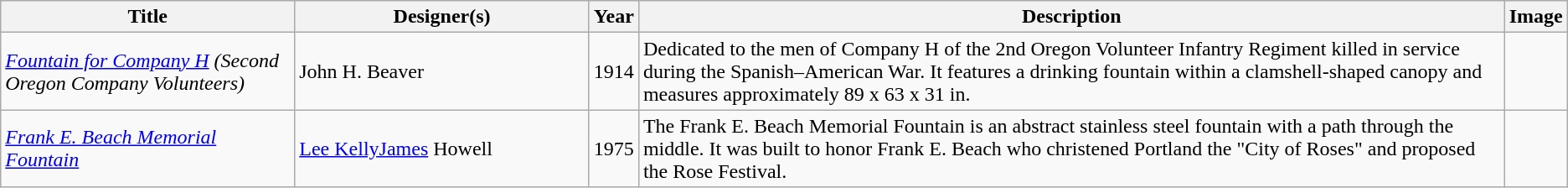<table class="wikitable sortable">
<tr>
<th width="20%">Title</th>
<th width="20%">Designer(s)</th>
<th>Year</th>
<th width="60%">Description</th>
<th width="100px" class="unsortable">Image</th>
</tr>
<tr>
<td><em><a href='#'>Fountain for Company H</a> (Second Oregon Company Volunteers)</em></td>
<td>John H. Beaver</td>
<td>1914</td>
<td>Dedicated to the men of Company H of the 2nd Oregon Volunteer Infantry Regiment killed in service during the Spanish–American War. It features a drinking fountain within a clamshell-shaped canopy and measures approximately 89 x 63 x 31 in.</td>
<td></td>
</tr>
<tr>
<td><em><a href='#'>Frank E. Beach Memorial Fountain</a></em></td>
<td><a href='#'>Lee KellyJames</a> Howell</td>
<td align="center">1975</td>
<td>The Frank E. Beach Memorial Fountain is an abstract stainless steel fountain with a path through the middle. It was built to honor Frank E. Beach who christened Portland the "City of Roses" and proposed the Rose Festival.</td>
<td></td>
</tr>
</table>
